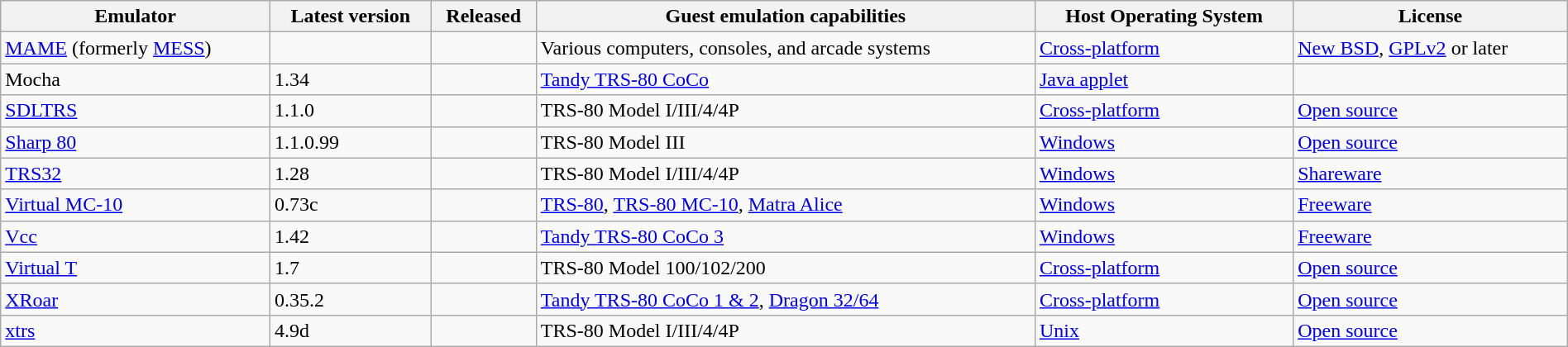<table class="wikitable sortable" style="width:100%">
<tr>
<th>Emulator</th>
<th>Latest version</th>
<th>Released</th>
<th>Guest emulation capabilities</th>
<th>Host Operating System</th>
<th>License</th>
</tr>
<tr>
<td><a href='#'>MAME</a> (formerly <a href='#'>MESS</a>)</td>
<td></td>
<td></td>
<td>Various computers, consoles, and arcade systems</td>
<td><a href='#'>Cross-platform</a></td>
<td><a href='#'>New BSD</a>, <a href='#'>GPLv2</a> or later</td>
</tr>
<tr>
<td>Mocha</td>
<td>1.34</td>
<td></td>
<td><a href='#'>Tandy TRS-80 CoCo</a></td>
<td><a href='#'>Java applet</a></td>
<td></td>
</tr>
<tr>
<td><a href='#'>SDLTRS</a></td>
<td>1.1.0</td>
<td></td>
<td>TRS-80 Model I/III/4/4P</td>
<td><a href='#'>Cross-platform</a></td>
<td><a href='#'>Open source</a></td>
</tr>
<tr>
<td><a href='#'>Sharp 80</a></td>
<td>1.1.0.99</td>
<td></td>
<td>TRS-80 Model III</td>
<td><a href='#'>Windows</a></td>
<td><a href='#'>Open source</a></td>
</tr>
<tr>
<td><a href='#'>TRS32</a></td>
<td>1.28</td>
<td></td>
<td>TRS-80 Model I/III/4/4P</td>
<td><a href='#'>Windows</a></td>
<td><a href='#'>Shareware</a></td>
</tr>
<tr>
<td><a href='#'>Virtual MC-10</a></td>
<td>0.73c</td>
<td></td>
<td><a href='#'>TRS-80</a>, <a href='#'>TRS-80 MC-10</a>, <a href='#'>Matra Alice</a></td>
<td><a href='#'>Windows</a></td>
<td><a href='#'>Freeware</a></td>
</tr>
<tr>
<td><a href='#'>Vcc</a></td>
<td>1.42</td>
<td></td>
<td><a href='#'>Tandy TRS-80 CoCo 3</a></td>
<td><a href='#'>Windows</a></td>
<td><a href='#'>Freeware</a></td>
</tr>
<tr>
<td><a href='#'>Virtual T</a></td>
<td>1.7</td>
<td></td>
<td>TRS-80 Model 100/102/200</td>
<td><a href='#'>Cross-platform</a></td>
<td><a href='#'>Open source</a></td>
</tr>
<tr>
<td><a href='#'>XRoar</a></td>
<td>0.35.2</td>
<td></td>
<td><a href='#'>Tandy TRS-80 CoCo 1 & 2</a>, <a href='#'>Dragon 32/64</a></td>
<td><a href='#'>Cross-platform</a></td>
<td><a href='#'>Open source</a></td>
</tr>
<tr>
<td><a href='#'>xtrs</a></td>
<td>4.9d</td>
<td></td>
<td>TRS-80 Model I/III/4/4P</td>
<td><a href='#'>Unix</a></td>
<td><a href='#'>Open source</a></td>
</tr>
</table>
